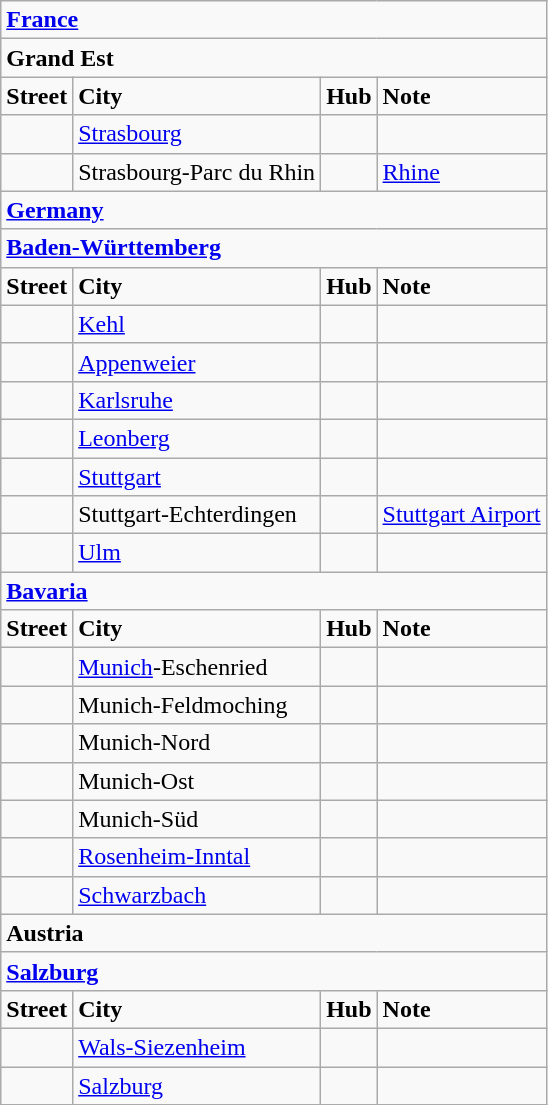<table class="wikitable">
<tr>
<td colspan="6"><strong><a href='#'>France</a></strong></td>
</tr>
<tr>
<td colspan="6"><strong>Grand Est</strong></td>
</tr>
<tr>
<td><strong>Street</strong></td>
<td><strong>City</strong></td>
<td><strong>Hub</strong></td>
<td><strong>Note</strong></td>
</tr>
<tr>
<td></td>
<td><a href='#'>Strasbourg</a></td>
<td></td>
<td></td>
</tr>
<tr>
<td></td>
<td>Strasbourg-Parc du Rhin</td>
<td></td>
<td><a href='#'>Rhine</a></td>
</tr>
<tr>
<td colspan="6"><strong><a href='#'>Germany</a></strong></td>
</tr>
<tr>
<td colspan="6"><strong><a href='#'>Baden-Württemberg</a></strong></td>
</tr>
<tr>
<td><strong>Street</strong></td>
<td><strong>City</strong></td>
<td><strong>Hub</strong></td>
<td><strong>Note</strong></td>
</tr>
<tr>
<td> </td>
<td><a href='#'>Kehl</a></td>
<td></td>
<td></td>
</tr>
<tr>
<td></td>
<td><a href='#'>Appenweier</a></td>
<td></td>
<td></td>
</tr>
<tr>
<td></td>
<td><a href='#'>Karlsruhe</a></td>
<td></td>
<td></td>
</tr>
<tr>
<td></td>
<td><a href='#'>Leonberg</a></td>
<td></td>
<td></td>
</tr>
<tr>
<td></td>
<td><a href='#'>Stuttgart</a></td>
<td></td>
<td></td>
</tr>
<tr>
<td></td>
<td>Stuttgart-Echterdingen</td>
<td></td>
<td><a href='#'>Stuttgart Airport</a></td>
</tr>
<tr>
<td></td>
<td><a href='#'>Ulm</a></td>
<td></td>
<td></td>
</tr>
<tr>
<td colspan="6"><strong><a href='#'>Bavaria</a></strong></td>
</tr>
<tr>
<td><strong>Street</strong></td>
<td><strong>City</strong></td>
<td><strong>Hub</strong></td>
<td><strong>Note</strong></td>
</tr>
<tr>
<td></td>
<td><a href='#'>Munich</a>-Eschenried</td>
<td></td>
<td></td>
</tr>
<tr>
<td></td>
<td>Munich-Feldmoching</td>
<td></td>
<td></td>
</tr>
<tr>
<td></td>
<td>Munich-Nord</td>
<td></td>
<td></td>
</tr>
<tr>
<td></td>
<td>Munich-Ost</td>
<td></td>
<td></td>
</tr>
<tr>
<td></td>
<td>Munich-Süd</td>
<td></td>
<td></td>
</tr>
<tr>
<td></td>
<td><a href='#'>Rosenheim-Inntal</a></td>
<td></td>
<td></td>
</tr>
<tr>
<td></td>
<td><a href='#'>Schwarzbach</a></td>
<td></td>
<td></td>
</tr>
<tr>
<td colspan="6"><strong>Austria</strong></td>
</tr>
<tr>
<td colspan="6"><strong><a href='#'>Salzburg</a></strong></td>
</tr>
<tr>
<td><strong>Street</strong></td>
<td><strong>City</strong></td>
<td><strong>Hub</strong></td>
<td><strong>Note</strong></td>
</tr>
<tr>
<td></td>
<td><a href='#'>Wals-Siezenheim</a></td>
<td></td>
<td></td>
</tr>
<tr>
<td></td>
<td><a href='#'>Salzburg</a></td>
<td></td>
</tr>
</table>
